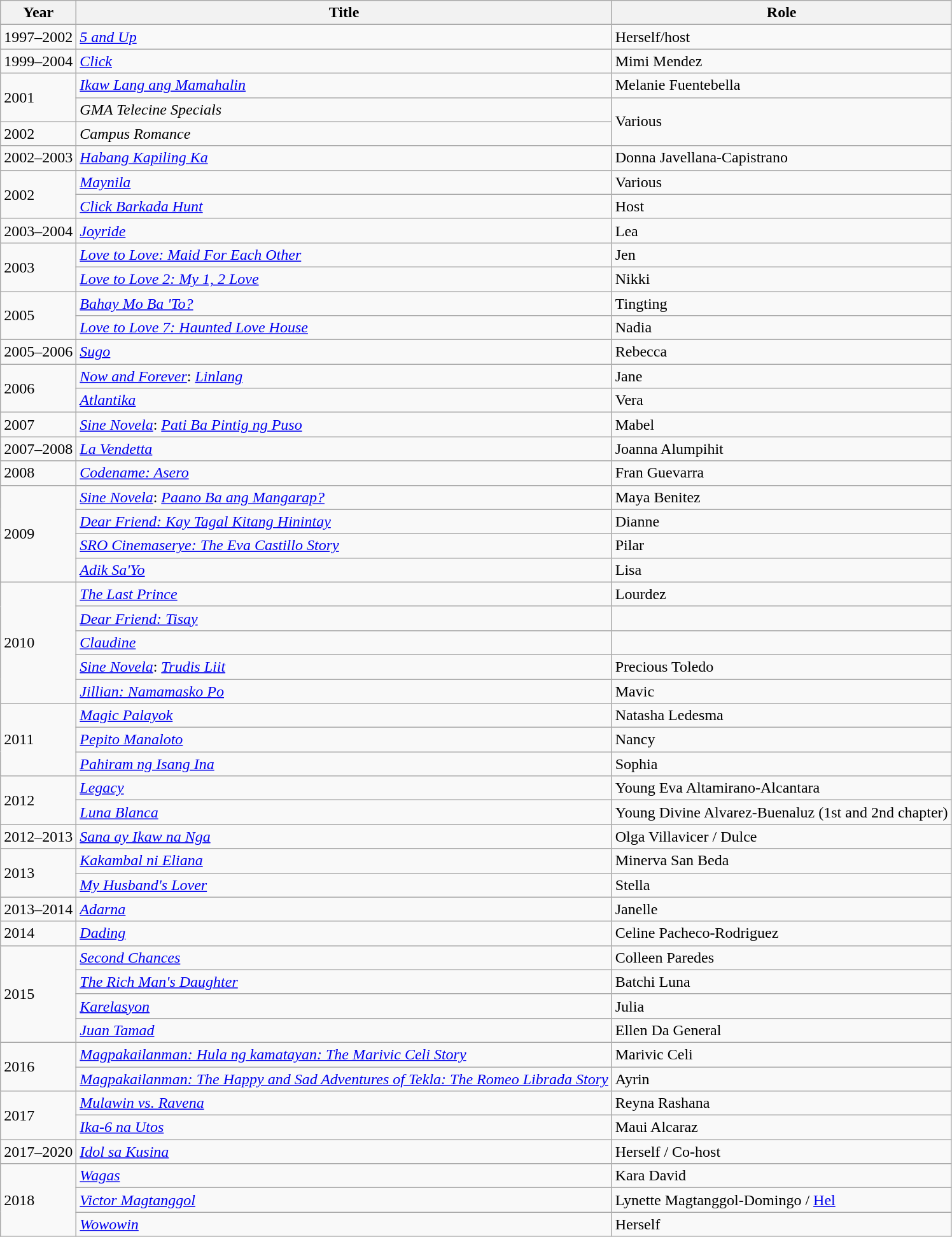<table class="wikitable sortable">
<tr>
<th>Year</th>
<th>Title</th>
<th>Role</th>
</tr>
<tr>
<td>1997–2002</td>
<td><em><a href='#'>5 and Up</a></em></td>
<td>Herself/host</td>
</tr>
<tr>
<td>1999–2004</td>
<td><em><a href='#'>Click</a></em></td>
<td>Mimi Mendez</td>
</tr>
<tr>
<td rowspan=2>2001</td>
<td><em><a href='#'>Ikaw Lang ang Mamahalin</a></em></td>
<td>Melanie Fuentebella</td>
</tr>
<tr>
<td><em>GMA Telecine Specials</em></td>
<td rowspan="2">Various</td>
</tr>
<tr>
<td>2002</td>
<td><em>Campus Romance</em></td>
</tr>
<tr>
<td>2002–2003</td>
<td><em><a href='#'>Habang Kapiling Ka</a></em></td>
<td>Donna Javellana-Capistrano</td>
</tr>
<tr>
<td rowspan=2>2002</td>
<td><em><a href='#'>Maynila</a></em></td>
<td>Various</td>
</tr>
<tr>
<td><em><a href='#'>Click Barkada Hunt</a></em></td>
<td>Host</td>
</tr>
<tr>
<td>2003–2004</td>
<td><em><a href='#'>Joyride</a></em></td>
<td>Lea</td>
</tr>
<tr>
<td rowspan=2>2003</td>
<td><em><a href='#'>Love to Love: Maid For Each Other</a></em></td>
<td>Jen</td>
</tr>
<tr>
<td><em><a href='#'>Love to Love 2: My 1, 2 Love</a></em></td>
<td>Nikki</td>
</tr>
<tr>
<td rowspan=2>2005</td>
<td><em><a href='#'>Bahay Mo Ba 'To?</a></em></td>
<td>Tingting</td>
</tr>
<tr>
<td><em><a href='#'>Love to Love 7: Haunted Love House</a></em></td>
<td>Nadia</td>
</tr>
<tr>
<td>2005–2006</td>
<td><em><a href='#'>Sugo</a></em></td>
<td>Rebecca</td>
</tr>
<tr>
<td rowspan=2>2006</td>
<td><em><a href='#'>Now and Forever</a></em>: <em><a href='#'>Linlang</a></em></td>
<td>Jane</td>
</tr>
<tr>
<td><em><a href='#'>Atlantika</a></em></td>
<td>Vera</td>
</tr>
<tr>
<td>2007</td>
<td><em><a href='#'>Sine Novela</a></em>: <em><a href='#'>Pati Ba Pintig ng Puso</a></em></td>
<td>Mabel</td>
</tr>
<tr>
<td>2007–2008</td>
<td><em><a href='#'>La Vendetta</a></em></td>
<td>Joanna Alumpihit</td>
</tr>
<tr>
<td>2008</td>
<td><em><a href='#'>Codename: Asero</a></em></td>
<td>Fran Guevarra</td>
</tr>
<tr>
<td rowspan=4>2009</td>
<td><em><a href='#'>Sine Novela</a></em>: <em><a href='#'>Paano Ba ang Mangarap?</a></em></td>
<td>Maya Benitez</td>
</tr>
<tr>
<td><em><a href='#'>Dear Friend: Kay Tagal Kitang Hinintay</a></em></td>
<td>Dianne</td>
</tr>
<tr>
<td><em><a href='#'>SRO Cinemaserye: The Eva Castillo Story</a></em></td>
<td>Pilar</td>
</tr>
<tr>
<td><em><a href='#'>Adik Sa'Yo</a></em></td>
<td>Lisa</td>
</tr>
<tr>
<td rowspan=5>2010</td>
<td><em><a href='#'>The Last Prince</a></em></td>
<td>Lourdez</td>
</tr>
<tr>
<td><em><a href='#'>Dear Friend: Tisay</a></em></td>
<td></td>
</tr>
<tr>
<td><em><a href='#'>Claudine</a></em></td>
<td></td>
</tr>
<tr>
<td><em><a href='#'>Sine Novela</a></em>: <em><a href='#'>Trudis Liit</a></em></td>
<td>Precious Toledo</td>
</tr>
<tr>
<td><em><a href='#'>Jillian: Namamasko Po</a></em></td>
<td>Mavic</td>
</tr>
<tr>
<td rowspan=3>2011</td>
<td><em><a href='#'>Magic Palayok</a></em></td>
<td>Natasha Ledesma</td>
</tr>
<tr>
<td><em><a href='#'>Pepito Manaloto</a></em></td>
<td>Nancy</td>
</tr>
<tr>
<td><em><a href='#'>Pahiram ng Isang Ina</a></em></td>
<td>Sophia</td>
</tr>
<tr>
<td rowspan="2">2012</td>
<td><em><a href='#'>Legacy</a></em></td>
<td>Young Eva Altamirano-Alcantara</td>
</tr>
<tr>
<td><em><a href='#'>Luna Blanca</a></em></td>
<td>Young Divine Alvarez-Buenaluz (1st and 2nd chapter)</td>
</tr>
<tr>
<td>2012–2013</td>
<td><em><a href='#'>Sana ay Ikaw na Nga</a></em></td>
<td>Olga Villavicer / Dulce</td>
</tr>
<tr>
<td rowspan=2>2013</td>
<td><em><a href='#'>Kakambal ni Eliana</a></em></td>
<td>Minerva San Beda</td>
</tr>
<tr>
<td><em><a href='#'>My Husband's Lover</a></em></td>
<td>Stella</td>
</tr>
<tr>
<td>2013–2014</td>
<td><em><a href='#'>Adarna</a></em></td>
<td>Janelle</td>
</tr>
<tr>
<td>2014</td>
<td><em><a href='#'>Dading</a></em></td>
<td>Celine Pacheco-Rodriguez</td>
</tr>
<tr>
<td rowspan=4>2015</td>
<td><em><a href='#'>Second Chances</a></em></td>
<td>Colleen Paredes</td>
</tr>
<tr>
<td><em><a href='#'>The Rich Man's Daughter</a></em></td>
<td>Batchi Luna</td>
</tr>
<tr>
<td><em><a href='#'>Karelasyon</a></em></td>
<td>Julia</td>
</tr>
<tr>
<td><em><a href='#'>Juan Tamad</a></em></td>
<td>Ellen Da General</td>
</tr>
<tr>
<td rowspan=2>2016</td>
<td><em><a href='#'>Magpakailanman: Hula ng kamatayan: The Marivic Celi Story</a></em></td>
<td>Marivic Celi</td>
</tr>
<tr>
<td><em><a href='#'>Magpakailanman: The Happy and Sad Adventures of Tekla: The Romeo Librada Story</a></em></td>
<td>Ayrin</td>
</tr>
<tr>
<td rowspan=2>2017</td>
<td><em><a href='#'>Mulawin vs. Ravena</a></em></td>
<td>Reyna Rashana</td>
</tr>
<tr>
<td><em><a href='#'>Ika-6 na Utos</a></em></td>
<td>Maui Alcaraz</td>
</tr>
<tr>
<td>2017–2020</td>
<td><em><a href='#'>Idol sa Kusina</a></em></td>
<td>Herself / Co-host</td>
</tr>
<tr>
<td rowspan=3>2018</td>
<td><em><a href='#'>Wagas</a></em></td>
<td>Kara David</td>
</tr>
<tr>
<td><em><a href='#'>Victor Magtanggol</a></em></td>
<td>Lynette Magtanggol-Domingo / <a href='#'>Hel</a></td>
</tr>
<tr>
<td><em><a href='#'>Wowowin</a></em></td>
<td>Herself</td>
</tr>
</table>
